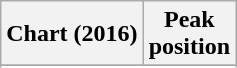<table class="wikitable sortable plainrowheaders" style="text-align:center">
<tr>
<th scope="col">Chart (2016)</th>
<th scope="col">Peak<br> position</th>
</tr>
<tr>
</tr>
<tr>
</tr>
<tr>
</tr>
<tr>
</tr>
<tr>
</tr>
<tr>
</tr>
</table>
